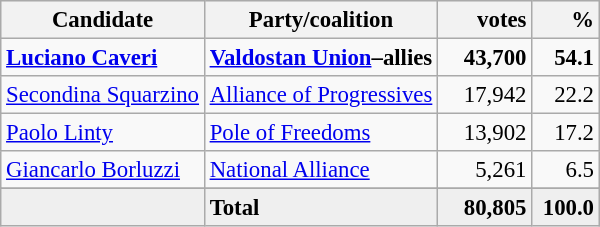<table class="wikitable" style="font-size:95%">
<tr bgcolor="EFEFEF">
<th>Candidate</th>
<th>Party/coalition</th>
<th>      votes</th>
<th>      %</th>
</tr>
<tr>
<td><strong><a href='#'>Luciano Caveri</a></strong></td>
<td><strong><a href='#'>Valdostan Union</a>–allies</strong></td>
<td align=right><strong>43,700</strong></td>
<td align=right><strong>54.1</strong></td>
</tr>
<tr>
<td><a href='#'>Secondina Squarzino</a></td>
<td><a href='#'>Alliance of Progressives</a></td>
<td align=right>17,942</td>
<td align=right>22.2</td>
</tr>
<tr>
<td><a href='#'>Paolo Linty</a></td>
<td><a href='#'>Pole of Freedoms</a></td>
<td align=right>13,902</td>
<td align=right>17.2</td>
</tr>
<tr>
<td><a href='#'>Giancarlo Borluzzi</a></td>
<td><a href='#'>National Alliance</a></td>
<td align=right>5,261</td>
<td align=right>6.5</td>
</tr>
<tr>
</tr>
<tr bgcolor="EFEFEF">
<td></td>
<td><strong>Total</strong></td>
<td align=right><strong>80,805</strong></td>
<td align=right><strong>100.0</strong></td>
</tr>
</table>
